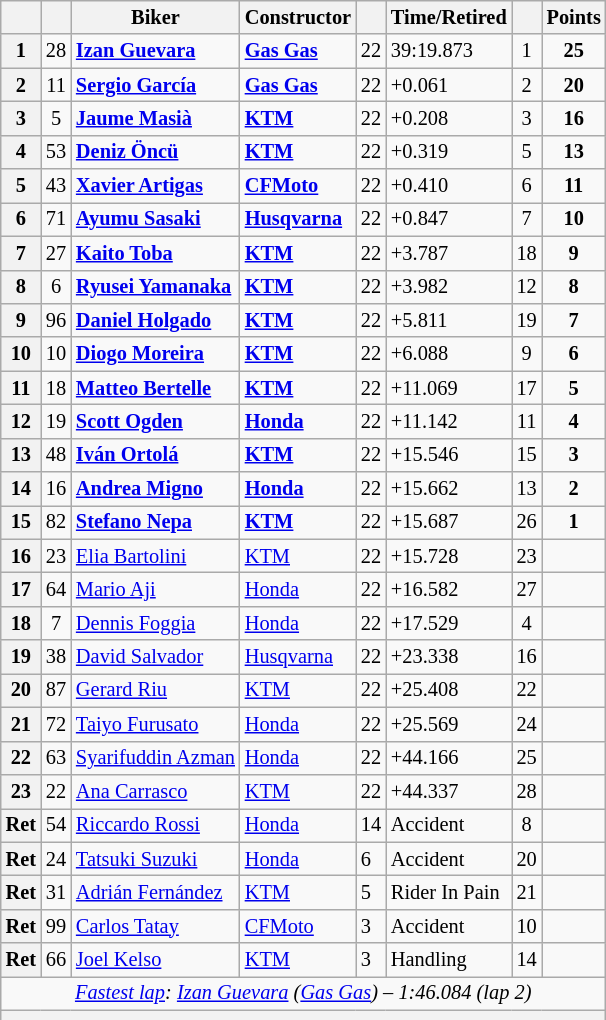<table class="wikitable sortable" style="font-size: 85%;">
<tr>
<th scope="col"></th>
<th scope="col"></th>
<th scope="col">Biker</th>
<th scope="col">Constructor</th>
<th scope="col" class="unsortable"></th>
<th scope="col" class="unsortable">Time/Retired</th>
<th scope="col"></th>
<th scope="col">Points</th>
</tr>
<tr>
<th scope="row">1</th>
<td align="center">28</td>
<td> <strong><a href='#'>Izan Guevara</a></strong></td>
<td><strong><a href='#'>Gas Gas</a></strong></td>
<td>22</td>
<td>39:19.873</td>
<td align="center">1</td>
<td align="center"><strong>25</strong></td>
</tr>
<tr>
<th scope="row">2</th>
<td align="center">11</td>
<td> <strong><a href='#'>Sergio García</a></strong></td>
<td><strong><a href='#'>Gas Gas</a></strong></td>
<td>22</td>
<td>+0.061</td>
<td align="center">2</td>
<td align="center"><strong>20</strong></td>
</tr>
<tr>
<th scope="row">3</th>
<td align="center">5</td>
<td> <strong><a href='#'>Jaume Masià</a></strong></td>
<td><strong><a href='#'>KTM</a></strong></td>
<td>22</td>
<td>+0.208</td>
<td align="center">3</td>
<td align="center"><strong>16</strong></td>
</tr>
<tr>
<th scope="row">4</th>
<td align="center">53</td>
<td> <strong><a href='#'>Deniz Öncü</a></strong></td>
<td><strong><a href='#'>KTM</a></strong></td>
<td>22</td>
<td>+0.319</td>
<td align="center">5</td>
<td align="center"><strong>13</strong></td>
</tr>
<tr>
<th scope="row">5</th>
<td align="center">43</td>
<td> <strong><a href='#'>Xavier Artigas</a></strong></td>
<td><strong><a href='#'>CFMoto</a></strong></td>
<td>22</td>
<td>+0.410</td>
<td align="center">6</td>
<td align="center"><strong>11</strong></td>
</tr>
<tr>
<th scope="row">6</th>
<td align="center">71</td>
<td> <strong><a href='#'>Ayumu Sasaki</a></strong></td>
<td><strong><a href='#'>Husqvarna</a></strong></td>
<td>22</td>
<td>+0.847</td>
<td align="center">7</td>
<td align="center"><strong>10</strong></td>
</tr>
<tr>
<th scope="row">7</th>
<td align="center">27</td>
<td> <strong><a href='#'>Kaito Toba</a></strong></td>
<td><strong><a href='#'>KTM</a></strong></td>
<td>22</td>
<td>+3.787</td>
<td align="center">18</td>
<td align="center"><strong>9</strong></td>
</tr>
<tr>
<th scope="row">8</th>
<td align="center">6</td>
<td> <strong><a href='#'>Ryusei Yamanaka</a></strong></td>
<td><strong><a href='#'>KTM</a></strong></td>
<td>22</td>
<td>+3.982</td>
<td align="center">12</td>
<td align="center"><strong>8</strong></td>
</tr>
<tr>
<th scope="row">9</th>
<td align="center">96</td>
<td> <strong><a href='#'>Daniel Holgado</a></strong></td>
<td><strong><a href='#'>KTM</a></strong></td>
<td>22</td>
<td>+5.811</td>
<td align="center">19</td>
<td align="center"><strong>7</strong></td>
</tr>
<tr>
<th scope="row">10</th>
<td align="center">10</td>
<td> <strong><a href='#'>Diogo Moreira</a></strong></td>
<td><strong><a href='#'>KTM</a></strong></td>
<td>22</td>
<td>+6.088</td>
<td align="center">9</td>
<td align="center"><strong>6</strong></td>
</tr>
<tr>
<th scope="row">11</th>
<td align="center">18</td>
<td> <strong><a href='#'>Matteo Bertelle</a></strong></td>
<td><strong><a href='#'>KTM</a></strong></td>
<td>22</td>
<td>+11.069</td>
<td align="center">17</td>
<td align="center"><strong>5</strong></td>
</tr>
<tr>
<th scope="row">12</th>
<td align="center">19</td>
<td> <strong><a href='#'>Scott Ogden</a></strong></td>
<td><strong><a href='#'>Honda</a></strong></td>
<td>22</td>
<td>+11.142</td>
<td align="center">11</td>
<td align="center"><strong>4</strong></td>
</tr>
<tr>
<th scope="row">13</th>
<td align="center">48</td>
<td> <strong><a href='#'>Iván Ortolá</a></strong></td>
<td><strong><a href='#'>KTM</a></strong></td>
<td>22</td>
<td>+15.546</td>
<td align="center">15</td>
<td align="center"><strong>3</strong></td>
</tr>
<tr>
<th scope="row">14</th>
<td align="center">16</td>
<td> <strong><a href='#'>Andrea Migno</a></strong></td>
<td><strong><a href='#'>Honda</a></strong></td>
<td>22</td>
<td>+15.662</td>
<td align="center">13</td>
<td align="center"><strong>2</strong></td>
</tr>
<tr>
<th scope="row">15</th>
<td align="center">82</td>
<td> <strong><a href='#'>Stefano Nepa</a></strong></td>
<td><strong><a href='#'>KTM</a></strong></td>
<td>22</td>
<td>+15.687</td>
<td align="center">26</td>
<td align="center"><strong>1</strong></td>
</tr>
<tr>
<th scope="row">16</th>
<td align="center">23</td>
<td> <a href='#'>Elia Bartolini</a></td>
<td><a href='#'>KTM</a></td>
<td>22</td>
<td>+15.728</td>
<td align="center">23</td>
<td></td>
</tr>
<tr>
<th scope="row">17</th>
<td align="center">64</td>
<td> <a href='#'>Mario Aji</a></td>
<td><a href='#'>Honda</a></td>
<td>22</td>
<td>+16.582</td>
<td align="center">27</td>
<td></td>
</tr>
<tr>
<th scope="row">18</th>
<td align="center">7</td>
<td> <a href='#'>Dennis Foggia</a></td>
<td><a href='#'>Honda</a></td>
<td>22</td>
<td>+17.529</td>
<td align="center">4</td>
<td></td>
</tr>
<tr>
<th scope="row">19</th>
<td align="center">38</td>
<td> <a href='#'>David Salvador</a></td>
<td><a href='#'>Husqvarna</a></td>
<td>22</td>
<td>+23.338</td>
<td align="center">16</td>
<td></td>
</tr>
<tr>
<th scope="row">20</th>
<td align="center">87</td>
<td> <a href='#'>Gerard Riu</a></td>
<td><a href='#'>KTM</a></td>
<td>22</td>
<td>+25.408</td>
<td align="center">22</td>
<td></td>
</tr>
<tr>
<th scope="row">21</th>
<td align="center">72</td>
<td> <a href='#'>Taiyo Furusato</a></td>
<td><a href='#'>Honda</a></td>
<td>22</td>
<td>+25.569</td>
<td align="center">24</td>
<td></td>
</tr>
<tr>
<th scope="row">22</th>
<td align="center">63</td>
<td> <a href='#'>Syarifuddin Azman</a></td>
<td><a href='#'>Honda</a></td>
<td>22</td>
<td>+44.166</td>
<td align="center">25</td>
<td></td>
</tr>
<tr>
<th scope="row">23</th>
<td align="center">22</td>
<td> <a href='#'>Ana Carrasco</a></td>
<td><a href='#'>KTM</a></td>
<td>22</td>
<td>+44.337</td>
<td align="center">28</td>
<td></td>
</tr>
<tr>
<th scope="row">Ret</th>
<td align="center">54</td>
<td> <a href='#'>Riccardo Rossi</a></td>
<td><a href='#'>Honda</a></td>
<td>14</td>
<td>Accident</td>
<td align="center">8</td>
<td></td>
</tr>
<tr>
<th scope="row">Ret</th>
<td align="center">24</td>
<td> <a href='#'>Tatsuki Suzuki</a></td>
<td><a href='#'>Honda</a></td>
<td>6</td>
<td>Accident</td>
<td align="center">20</td>
<td></td>
</tr>
<tr>
<th scope="row">Ret</th>
<td align="center">31</td>
<td> <a href='#'>Adrián Fernández</a></td>
<td><a href='#'>KTM</a></td>
<td>5</td>
<td>Rider In Pain</td>
<td align="center">21</td>
<td></td>
</tr>
<tr>
<th scope="row">Ret</th>
<td align="center">99</td>
<td> <a href='#'>Carlos Tatay</a></td>
<td><a href='#'>CFMoto</a></td>
<td>3</td>
<td>Accident</td>
<td align="center">10</td>
<td></td>
</tr>
<tr>
<th scope="row">Ret</th>
<td align="center">66</td>
<td> <a href='#'>Joel Kelso</a></td>
<td><a href='#'>KTM</a></td>
<td>3</td>
<td>Handling</td>
<td align="center">14</td>
<td></td>
</tr>
<tr class="sortbottom">
<td colspan="8" style="text-align:center"><em><a href='#'>Fastest lap</a>:  <a href='#'>Izan Guevara</a> (<a href='#'>Gas Gas</a>) – 1:46.084 (lap 2)</em></td>
</tr>
<tr>
<th colspan=8></th>
</tr>
</table>
